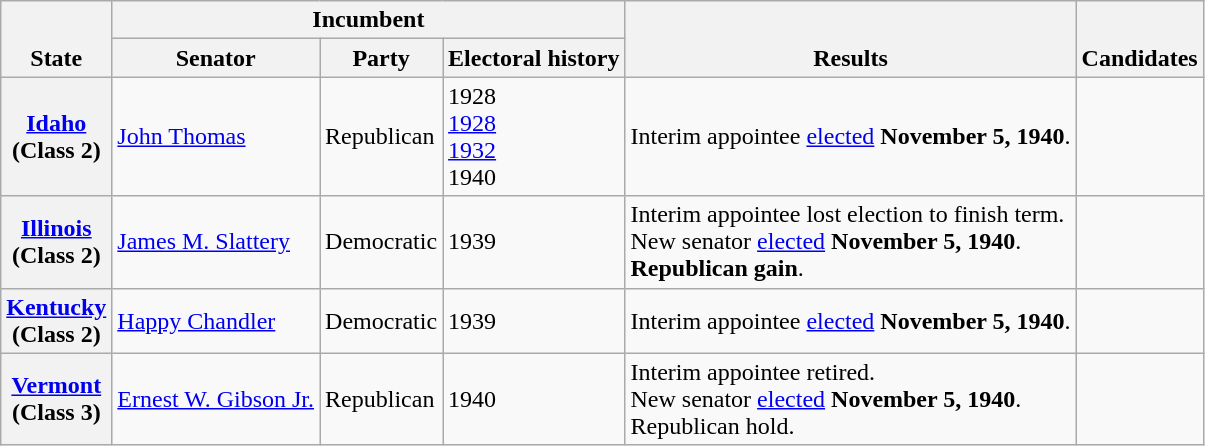<table class=wikitable>
<tr valign=bottom>
<th rowspan=2>State</th>
<th colspan=3>Incumbent</th>
<th rowspan=2>Results</th>
<th rowspan=2>Candidates</th>
</tr>
<tr>
<th>Senator</th>
<th>Party</th>
<th>Electoral history</th>
</tr>
<tr>
<th><a href='#'>Idaho</a><br>(Class 2)</th>
<td><a href='#'>John Thomas</a></td>
<td>Republican</td>
<td>1928 <br><a href='#'>1928 </a><br><a href='#'>1932 </a><br>1940 </td>
<td>Interim appointee <a href='#'>elected</a> <strong>November 5, 1940</strong>.</td>
<td nowrap></td>
</tr>
<tr>
<th><a href='#'>Illinois</a><br>(Class 2)</th>
<td><a href='#'>James M. Slattery</a></td>
<td>Democratic</td>
<td>1939 </td>
<td>Interim appointee lost election to finish term.<br>New senator <a href='#'>elected</a> <strong>November 5, 1940</strong>.<br><strong>Republican gain</strong>.</td>
<td nowrap></td>
</tr>
<tr>
<th><a href='#'>Kentucky</a><br>(Class 2)</th>
<td><a href='#'>Happy Chandler</a></td>
<td>Democratic</td>
<td>1939 </td>
<td>Interim appointee <a href='#'>elected</a> <strong>November 5, 1940</strong>.</td>
<td nowrap></td>
</tr>
<tr>
<th><a href='#'>Vermont</a><br>(Class 3)</th>
<td><a href='#'>Ernest W. Gibson Jr.</a></td>
<td>Republican</td>
<td>1940 </td>
<td>Interim appointee retired.<br>New senator <a href='#'>elected</a> <strong>November 5, 1940</strong>.<br>Republican hold.</td>
<td nowrap></td>
</tr>
</table>
